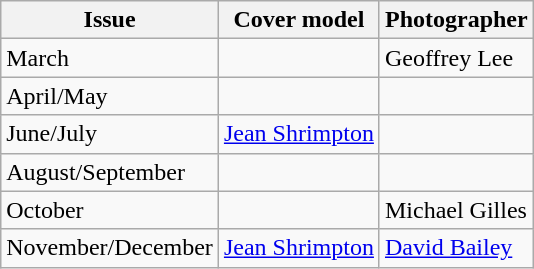<table class="wikitable">
<tr>
<th>Issue</th>
<th>Cover model</th>
<th>Photographer</th>
</tr>
<tr>
<td>March</td>
<td></td>
<td>Geoffrey Lee</td>
</tr>
<tr>
<td>April/May</td>
<td></td>
<td></td>
</tr>
<tr>
<td>June/July</td>
<td><a href='#'>Jean Shrimpton</a></td>
<td></td>
</tr>
<tr>
<td>August/September</td>
<td></td>
<td></td>
</tr>
<tr>
<td>October</td>
<td></td>
<td>Michael Gilles</td>
</tr>
<tr>
<td>November/December</td>
<td><a href='#'>Jean Shrimpton</a></td>
<td><a href='#'>David Bailey</a></td>
</tr>
</table>
